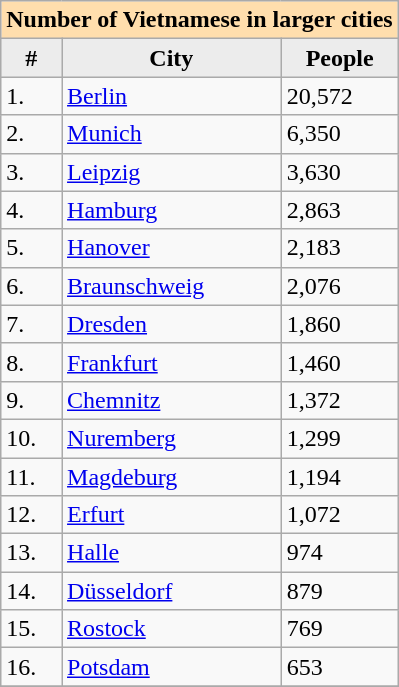<table class="wikitable">
<tr>
<td colspan="10"  style="text-align:center; background:#ffdead;"><strong>Number of Vietnamese in larger cities </strong></td>
</tr>
<tr style="background:#ddd;">
<th style="background:#ececec;">#</th>
<th style="background:#ececec;">City</th>
<th style="background:#ececec;">People</th>
</tr>
<tr style="text-align:left;">
<td>1.</td>
<td><a href='#'>Berlin</a></td>
<td>20,572</td>
</tr>
<tr style="text-align:left;">
<td>2.</td>
<td><a href='#'>Munich</a></td>
<td>6,350</td>
</tr>
<tr style="text-align:left;">
<td>3.</td>
<td><a href='#'>Leipzig</a></td>
<td>3,630</td>
</tr>
<tr style="text-align:left;">
<td>4.</td>
<td><a href='#'>Hamburg</a></td>
<td>2,863</td>
</tr>
<tr style="text-align:left;">
<td>5.</td>
<td><a href='#'>Hanover</a></td>
<td>2,183</td>
</tr>
<tr style="text-align:left;">
<td>6.</td>
<td><a href='#'>Braunschweig</a></td>
<td>2,076</td>
</tr>
<tr style="text-align:left;">
<td>7.</td>
<td><a href='#'>Dresden</a></td>
<td>1,860</td>
</tr>
<tr style="text-align:left;">
<td>8.</td>
<td><a href='#'>Frankfurt</a></td>
<td>1,460</td>
</tr>
<tr style="text-align:left;">
<td>9.</td>
<td><a href='#'>Chemnitz</a></td>
<td>1,372</td>
</tr>
<tr style="text-align:left;">
<td>10.</td>
<td><a href='#'>Nuremberg</a></td>
<td>1,299</td>
</tr>
<tr style="text-align:left;">
<td>11.</td>
<td><a href='#'>Magdeburg</a></td>
<td>1,194</td>
</tr>
<tr style="text-align:left;">
<td>12.</td>
<td><a href='#'>Erfurt</a></td>
<td>1,072</td>
</tr>
<tr style="text-align:left;">
<td>13.</td>
<td><a href='#'>Halle</a></td>
<td>974</td>
</tr>
<tr style="text-align:left;">
<td>14.</td>
<td><a href='#'>Düsseldorf</a></td>
<td>879</td>
</tr>
<tr style="text-align:left;">
<td>15.</td>
<td><a href='#'>Rostock</a></td>
<td>769</td>
</tr>
<tr style="text-align:left;">
<td>16.</td>
<td><a href='#'>Potsdam</a></td>
<td>653</td>
</tr>
<tr style="text-align:left;">
</tr>
</table>
